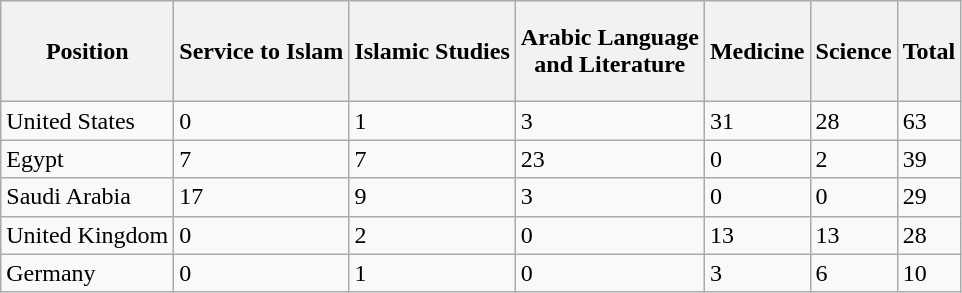<table class="wikitable">
<tr>
<th height=60px>Position</th>
<th>Service to Islam</th>
<th>Islamic Studies</th>
<th>Arabic Language<br> and Literature</th>
<th>Medicine</th>
<th>Science</th>
<th>Total</th>
</tr>
<tr>
<td>United States</td>
<td>0</td>
<td>1</td>
<td>3</td>
<td>31</td>
<td>28</td>
<td>63</td>
</tr>
<tr>
<td>Egypt</td>
<td>7</td>
<td>7</td>
<td>23</td>
<td>0</td>
<td>2</td>
<td>39</td>
</tr>
<tr>
<td>Saudi Arabia</td>
<td>17</td>
<td>9</td>
<td>3</td>
<td>0</td>
<td>0</td>
<td>29</td>
</tr>
<tr>
<td>United Kingdom</td>
<td>0</td>
<td>2</td>
<td>0</td>
<td>13</td>
<td>13</td>
<td>28</td>
</tr>
<tr>
<td>Germany</td>
<td>0</td>
<td>1</td>
<td>0</td>
<td>3</td>
<td>6</td>
<td>10</td>
</tr>
</table>
